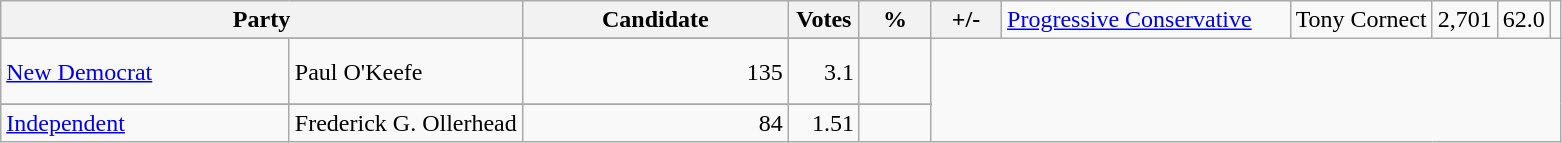<table class="wikitable">
<tr>
<th colspan="2" style="width: 200px">Party</th>
<th style="width: 170px">Candidate</th>
<th style="width: 40px">Votes</th>
<th style="width: 40px">%</th>
<th style="width: 40px">+/-<br></th>
<td style="width: 185px"><a href='#'>Progressive Conservative</a></td>
<td>Tony Cornect</td>
<td align=right>2,701</td>
<td align=right>62.0</td>
<td align=right></td>
</tr>
<tr>
</tr>
<tr>
<td style="width: 185px"><a href='#'>New Democrat</a></td>
<td>Paul O'Keefe</td>
<td align=right>135</td>
<td align=right>3.1</td>
<td align=right><br><br></td>
</tr>
<tr>
</tr>
<tr>
</tr>
<tr>
<td><a href='#'>Independent</a></td>
<td>Frederick G. Ollerhead</td>
<td align="right">84</td>
<td align="right">1.51</td>
<td align="right"></td>
</tr>
</table>
